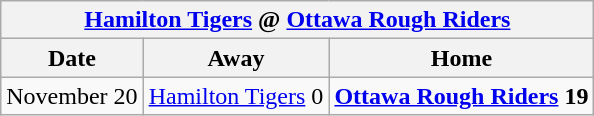<table class="wikitable">
<tr>
<th colspan="4"><a href='#'>Hamilton Tigers</a> @ <a href='#'>Ottawa Rough Riders</a></th>
</tr>
<tr>
<th>Date</th>
<th>Away</th>
<th>Home</th>
</tr>
<tr>
<td>November 20</td>
<td><a href='#'>Hamilton Tigers</a> 0</td>
<td><strong><a href='#'>Ottawa Rough Riders</a> 19</strong></td>
</tr>
</table>
